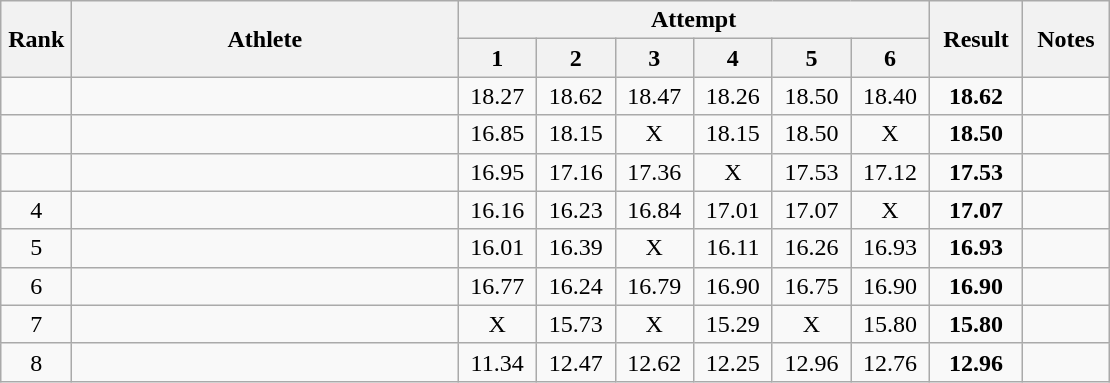<table class="wikitable" style="text-align:center">
<tr>
<th rowspan=2 width=40>Rank</th>
<th rowspan=2 width=250>Athlete</th>
<th colspan=6>Attempt</th>
<th rowspan=2 width=55>Result</th>
<th rowspan=2 width=50>Notes</th>
</tr>
<tr>
<th width=45>1</th>
<th width=45>2</th>
<th width=45>3</th>
<th width=45>4</th>
<th width=45>5</th>
<th width=45>6</th>
</tr>
<tr>
<td></td>
<td align=left></td>
<td>18.27</td>
<td>18.62</td>
<td>18.47</td>
<td>18.26</td>
<td>18.50</td>
<td>18.40</td>
<td><strong>18.62</strong></td>
<td></td>
</tr>
<tr>
<td></td>
<td align=left></td>
<td>16.85</td>
<td>18.15</td>
<td>X</td>
<td>18.15</td>
<td>18.50</td>
<td>X</td>
<td><strong>18.50</strong></td>
<td></td>
</tr>
<tr>
<td></td>
<td align=left></td>
<td>16.95</td>
<td>17.16</td>
<td>17.36</td>
<td>X</td>
<td>17.53</td>
<td>17.12</td>
<td><strong>17.53</strong></td>
<td></td>
</tr>
<tr>
<td>4</td>
<td align=left></td>
<td>16.16</td>
<td>16.23</td>
<td>16.84</td>
<td>17.01</td>
<td>17.07</td>
<td>X</td>
<td><strong>17.07</strong></td>
<td></td>
</tr>
<tr>
<td>5</td>
<td align=left></td>
<td>16.01</td>
<td>16.39</td>
<td>X</td>
<td>16.11</td>
<td>16.26</td>
<td>16.93</td>
<td><strong>16.93</strong></td>
<td></td>
</tr>
<tr>
<td>6</td>
<td align=left></td>
<td>16.77</td>
<td>16.24</td>
<td>16.79</td>
<td>16.90</td>
<td>16.75</td>
<td>16.90</td>
<td><strong>16.90</strong></td>
<td></td>
</tr>
<tr>
<td>7</td>
<td align=left></td>
<td>X</td>
<td>15.73</td>
<td>X</td>
<td>15.29</td>
<td>X</td>
<td>15.80</td>
<td><strong>15.80</strong></td>
<td></td>
</tr>
<tr>
<td>8</td>
<td align=left></td>
<td>11.34</td>
<td>12.47</td>
<td>12.62</td>
<td>12.25</td>
<td>12.96</td>
<td>12.76</td>
<td><strong>12.96</strong></td>
<td></td>
</tr>
</table>
